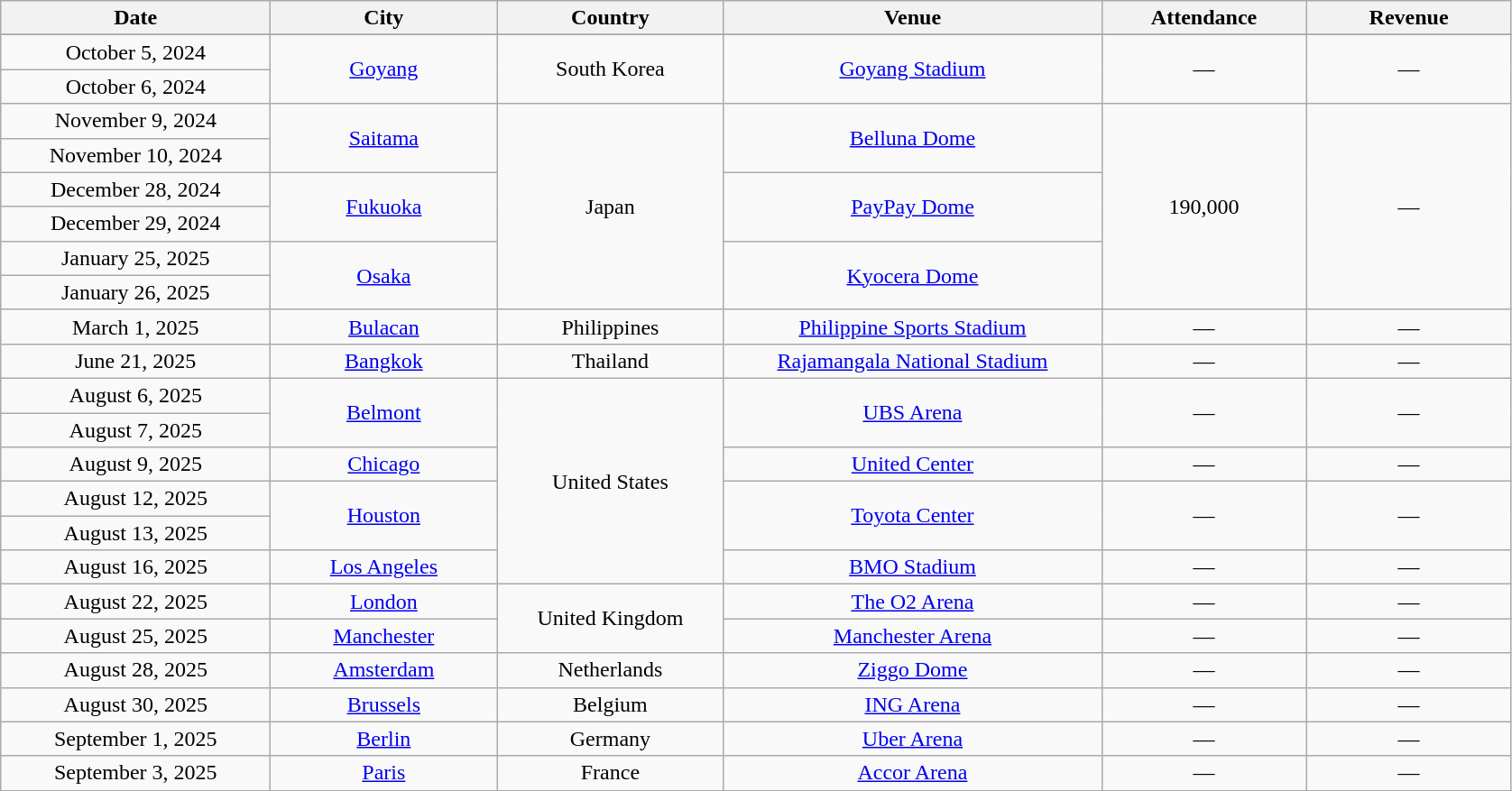<table class="wikitable" style="text-align:center;">
<tr>
<th scope="col" style="width:12em;">Date</th>
<th scope="col" style="width:10em;">City</th>
<th scope="col" style="width:10em;">Country</th>
<th scope="col" style="width:17em;">Venue</th>
<th scope="col" style="width:9em;">Attendance</th>
<th scope="col" style="width:9em;">Revenue</th>
</tr>
<tr>
</tr>
<tr>
<td>October 5, 2024</td>
<td rowspan="2"><a href='#'>Goyang</a></td>
<td rowspan="2">South Korea</td>
<td rowspan="2"><a href='#'>Goyang Stadium</a></td>
<td rowspan="2">—</td>
<td rowspan="2">—</td>
</tr>
<tr>
<td>October 6, 2024</td>
</tr>
<tr>
<td>November 9, 2024</td>
<td rowspan="2"><a href='#'>Saitama</a></td>
<td rowspan="6">Japan</td>
<td rowspan="2"><a href='#'>Belluna Dome</a></td>
<td rowspan="6">190,000</td>
<td rowspan="6">—</td>
</tr>
<tr>
<td>November 10, 2024</td>
</tr>
<tr>
<td>December 28, 2024</td>
<td rowspan="2"><a href='#'>Fukuoka</a></td>
<td rowspan="2"><a href='#'>PayPay Dome</a></td>
</tr>
<tr>
<td>December 29, 2024</td>
</tr>
<tr>
<td>January 25, 2025</td>
<td rowspan="2"><a href='#'>Osaka</a></td>
<td rowspan="2"><a href='#'>Kyocera Dome</a></td>
</tr>
<tr>
<td>January 26, 2025</td>
</tr>
<tr>
<td>March 1, 2025</td>
<td><a href='#'>Bulacan</a></td>
<td>Philippines</td>
<td><a href='#'>Philippine Sports Stadium</a></td>
<td>—</td>
<td>—</td>
</tr>
<tr>
<td>June 21, 2025</td>
<td><a href='#'>Bangkok</a></td>
<td>Thailand</td>
<td><a href='#'>Rajamangala National Stadium</a></td>
<td>—</td>
<td>—</td>
</tr>
<tr>
<td>August 6, 2025</td>
<td rowspan="2"><a href='#'>Belmont</a></td>
<td rowspan="6">United States</td>
<td rowspan="2"><a href='#'>UBS Arena</a></td>
<td rowspan="2">—</td>
<td rowspan="2">—</td>
</tr>
<tr>
<td>August 7, 2025</td>
</tr>
<tr>
<td>August 9, 2025</td>
<td><a href='#'>Chicago</a></td>
<td><a href='#'>United Center</a></td>
<td>—</td>
<td>—</td>
</tr>
<tr>
<td>August 12, 2025</td>
<td rowspan="2"><a href='#'>Houston</a></td>
<td rowspan="2"><a href='#'>Toyota Center</a></td>
<td rowspan="2">—</td>
<td rowspan="2">—</td>
</tr>
<tr>
<td>August 13, 2025</td>
</tr>
<tr>
<td>August 16, 2025</td>
<td><a href='#'>Los Angeles</a></td>
<td><a href='#'>BMO Stadium</a></td>
<td>—</td>
<td>—</td>
</tr>
<tr>
<td>August 22, 2025</td>
<td><a href='#'>London</a></td>
<td rowspan="2">United Kingdom</td>
<td><a href='#'>The O2 Arena</a></td>
<td>—</td>
<td>—</td>
</tr>
<tr>
<td>August 25, 2025</td>
<td><a href='#'>Manchester</a></td>
<td><a href='#'>Manchester Arena</a></td>
<td>—</td>
<td>—</td>
</tr>
<tr>
<td>August 28, 2025</td>
<td><a href='#'>Amsterdam</a></td>
<td>Netherlands</td>
<td><a href='#'>Ziggo Dome</a></td>
<td>—</td>
<td>—</td>
</tr>
<tr>
<td>August 30, 2025</td>
<td><a href='#'>Brussels</a></td>
<td>Belgium</td>
<td><a href='#'>ING Arena</a></td>
<td>—</td>
<td>—</td>
</tr>
<tr>
<td>September 1, 2025</td>
<td><a href='#'>Berlin</a></td>
<td>Germany</td>
<td><a href='#'>Uber Arena</a></td>
<td>—</td>
<td>—</td>
</tr>
<tr>
<td>September 3, 2025</td>
<td><a href='#'>Paris</a></td>
<td>France</td>
<td><a href='#'>Accor Arena</a></td>
<td>—</td>
<td>—</td>
</tr>
<tr>
</tr>
</table>
